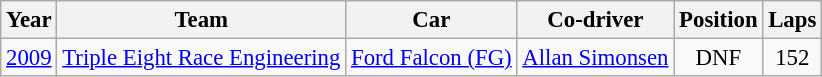<table class="wikitable" style="font-size: 95%;">
<tr>
<th>Year</th>
<th>Team</th>
<th>Car</th>
<th>Co-driver</th>
<th>Position</th>
<th>Laps</th>
</tr>
<tr>
<td><a href='#'>2009</a></td>
<td nowrap> <a href='#'>Triple Eight Race Engineering</a></td>
<td nowrap><a href='#'>Ford Falcon (FG)</a></td>
<td nowrap> <a href='#'>Allan Simonsen</a></td>
<td align="center">DNF</td>
<td align="center">152</td>
</tr>
</table>
